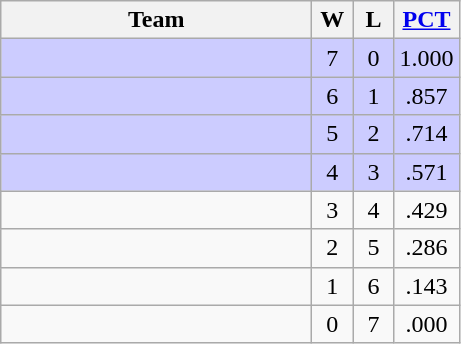<table class="wikitable" style="text-align:center;">
<tr>
<th width=200px>Team</th>
<th width=20px>W</th>
<th width=20px>L</th>
<th width=30px><a href='#'>PCT</a></th>
</tr>
<tr bgcolor=#CCCCFF>
<td align=left></td>
<td>7</td>
<td>0</td>
<td>1.000</td>
</tr>
<tr bgcolor=#CCCCFF>
<td align=left></td>
<td>6</td>
<td>1</td>
<td>.857</td>
</tr>
<tr bgcolor=#CCCCFF>
<td align=left></td>
<td>5</td>
<td>2</td>
<td>.714</td>
</tr>
<tr bgcolor=#CCCCFF>
<td align=left></td>
<td>4</td>
<td>3</td>
<td>.571</td>
</tr>
<tr>
<td align=left><strong></strong></td>
<td>3</td>
<td>4</td>
<td>.429</td>
</tr>
<tr>
<td align=left></td>
<td>2</td>
<td>5</td>
<td>.286</td>
</tr>
<tr>
<td align=left></td>
<td>1</td>
<td>6</td>
<td>.143</td>
</tr>
<tr>
<td align=left></td>
<td>0</td>
<td>7</td>
<td>.000</td>
</tr>
</table>
